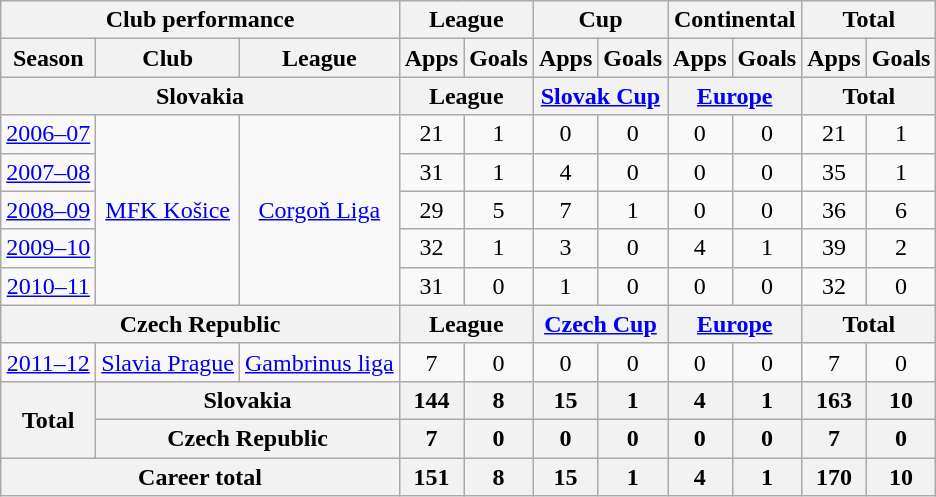<table class="wikitable" style="text-align:center">
<tr>
<th colspan=3>Club performance</th>
<th colspan=2>League</th>
<th colspan=2>Cup</th>
<th colspan=2>Continental</th>
<th colspan=2>Total</th>
</tr>
<tr>
<th>Season</th>
<th>Club</th>
<th>League</th>
<th>Apps</th>
<th>Goals</th>
<th>Apps</th>
<th>Goals</th>
<th>Apps</th>
<th>Goals</th>
<th>Apps</th>
<th>Goals</th>
</tr>
<tr>
<th colspan=3>Slovakia</th>
<th colspan=2>League</th>
<th colspan=2><a href='#'>Slovak Cup</a></th>
<th colspan=2><a href='#'>Europe</a></th>
<th colspan=2>Total</th>
</tr>
<tr>
<td><a href='#'>2006–07</a></td>
<td rowspan="5"><a href='#'>MFK Košice</a></td>
<td rowspan="5"><a href='#'>Corgoň Liga</a></td>
<td>21</td>
<td>1</td>
<td>0</td>
<td>0</td>
<td>0</td>
<td>0</td>
<td>21</td>
<td>1</td>
</tr>
<tr>
<td><a href='#'>2007–08</a></td>
<td>31</td>
<td>1</td>
<td>4</td>
<td>0</td>
<td>0</td>
<td>0</td>
<td>35</td>
<td>1</td>
</tr>
<tr>
<td><a href='#'>2008–09</a></td>
<td>29</td>
<td>5</td>
<td>7</td>
<td>1</td>
<td>0</td>
<td>0</td>
<td>36</td>
<td>6</td>
</tr>
<tr>
<td><a href='#'>2009–10</a></td>
<td>32</td>
<td>1</td>
<td>3</td>
<td>0</td>
<td>4</td>
<td>1</td>
<td>39</td>
<td>2</td>
</tr>
<tr>
<td><a href='#'>2010–11</a></td>
<td>31</td>
<td>0</td>
<td>1</td>
<td>0</td>
<td>0</td>
<td>0</td>
<td>32</td>
<td>0</td>
</tr>
<tr>
<th colspan=3>Czech Republic</th>
<th colspan=2>League</th>
<th colspan=2><a href='#'>Czech Cup</a></th>
<th colspan=2><a href='#'>Europe</a></th>
<th colspan=2>Total</th>
</tr>
<tr>
<td><a href='#'>2011–12</a></td>
<td rowspan="1"><a href='#'>Slavia Prague</a></td>
<td rowspan="1"><a href='#'>Gambrinus liga</a></td>
<td>7</td>
<td>0</td>
<td>0</td>
<td>0</td>
<td>0</td>
<td>0</td>
<td>7</td>
<td>0</td>
</tr>
<tr>
<th rowspan=2>Total</th>
<th colspan=2>Slovakia</th>
<th>144</th>
<th>8</th>
<th>15</th>
<th>1</th>
<th>4</th>
<th>1</th>
<th>163</th>
<th>10</th>
</tr>
<tr>
<th colspan=2>Czech Republic</th>
<th>7</th>
<th>0</th>
<th>0</th>
<th>0</th>
<th>0</th>
<th>0</th>
<th>7</th>
<th>0</th>
</tr>
<tr>
<th colspan=3>Career total</th>
<th>151</th>
<th>8</th>
<th>15</th>
<th>1</th>
<th>4</th>
<th>1</th>
<th>170</th>
<th>10</th>
</tr>
</table>
